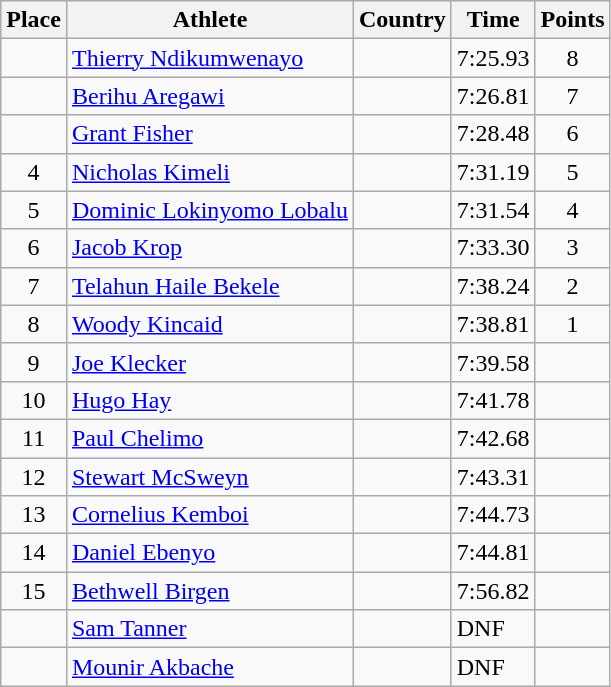<table class="wikitable">
<tr>
<th>Place</th>
<th>Athlete</th>
<th>Country</th>
<th>Time</th>
<th>Points</th>
</tr>
<tr>
<td align=center></td>
<td><a href='#'>Thierry Ndikumwenayo</a></td>
<td></td>
<td>7:25.93</td>
<td align=center>8</td>
</tr>
<tr>
<td align=center></td>
<td><a href='#'>Berihu Aregawi</a></td>
<td></td>
<td>7:26.81</td>
<td align=center>7</td>
</tr>
<tr>
<td align=center></td>
<td><a href='#'>Grant Fisher</a></td>
<td></td>
<td>7:28.48</td>
<td align=center>6</td>
</tr>
<tr>
<td align=center>4</td>
<td><a href='#'>Nicholas Kimeli</a></td>
<td></td>
<td>7:31.19</td>
<td align=center>5</td>
</tr>
<tr>
<td align=center>5</td>
<td><a href='#'>Dominic Lokinyomo Lobalu</a></td>
<td></td>
<td>7:31.54</td>
<td align=center>4</td>
</tr>
<tr>
<td align=center>6</td>
<td><a href='#'>Jacob Krop</a></td>
<td></td>
<td>7:33.30</td>
<td align=center>3</td>
</tr>
<tr>
<td align=center>7</td>
<td><a href='#'>Telahun Haile Bekele</a></td>
<td></td>
<td>7:38.24</td>
<td align=center>2</td>
</tr>
<tr>
<td align=center>8</td>
<td><a href='#'>Woody Kincaid</a></td>
<td></td>
<td>7:38.81</td>
<td align=center>1</td>
</tr>
<tr>
<td align=center>9</td>
<td><a href='#'>Joe Klecker</a></td>
<td></td>
<td>7:39.58</td>
<td align=center></td>
</tr>
<tr>
<td align=center>10</td>
<td><a href='#'>Hugo Hay</a></td>
<td></td>
<td>7:41.78</td>
<td align=center></td>
</tr>
<tr>
<td align=center>11</td>
<td><a href='#'>Paul Chelimo</a></td>
<td></td>
<td>7:42.68</td>
<td align=center></td>
</tr>
<tr>
<td align=center>12</td>
<td><a href='#'>Stewart McSweyn</a></td>
<td></td>
<td>7:43.31</td>
<td align=center></td>
</tr>
<tr>
<td align=center>13</td>
<td><a href='#'>Cornelius Kemboi</a></td>
<td></td>
<td>7:44.73</td>
<td align=center></td>
</tr>
<tr>
<td align=center>14</td>
<td><a href='#'>Daniel Ebenyo</a></td>
<td></td>
<td>7:44.81</td>
<td align=center></td>
</tr>
<tr>
<td align=center>15</td>
<td><a href='#'>Bethwell Birgen</a></td>
<td></td>
<td>7:56.82</td>
<td align=center></td>
</tr>
<tr>
<td align=center></td>
<td><a href='#'>Sam Tanner</a></td>
<td></td>
<td>DNF</td>
<td align=center></td>
</tr>
<tr>
<td align=center></td>
<td><a href='#'>Mounir Akbache</a></td>
<td></td>
<td>DNF</td>
<td align=center></td>
</tr>
</table>
